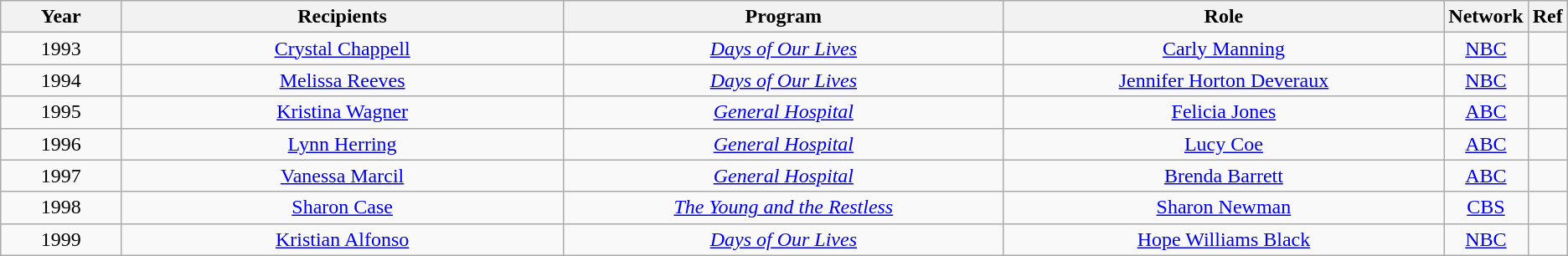<table class="wikitable" style="text-align: center">
<tr>
<th width="100">Year</th>
<th width="400">Recipients</th>
<th width="400">Program</th>
<th width="400">Role</th>
<th width="40">Network</th>
<th width="4"'>Ref</th>
</tr>
<tr>
<td>1993</td>
<td><a href='#'>Crystal Chappell</a></td>
<td><em><a href='#'>Days of Our Lives</a></em></td>
<td><a href='#'>Carly Manning</a></td>
<td><a href='#'>NBC</a></td>
<td></td>
</tr>
<tr>
<td>1994</td>
<td><a href='#'>Melissa Reeves</a></td>
<td><em><a href='#'>Days of Our Lives</a></em></td>
<td><a href='#'>Jennifer Horton Deveraux</a></td>
<td><a href='#'>NBC</a></td>
<td></td>
</tr>
<tr>
<td>1995</td>
<td><a href='#'>Kristina Wagner</a></td>
<td><em><a href='#'>General Hospital</a></em></td>
<td><a href='#'>Felicia Jones</a></td>
<td><a href='#'>ABC</a></td>
<td></td>
</tr>
<tr>
<td>1996</td>
<td><a href='#'>Lynn Herring</a></td>
<td><em><a href='#'>General Hospital</a></em></td>
<td><a href='#'>Lucy Coe</a></td>
<td><a href='#'>ABC</a></td>
<td></td>
</tr>
<tr>
<td>1997</td>
<td><a href='#'>Vanessa Marcil</a></td>
<td><em><a href='#'>General Hospital</a></em></td>
<td><a href='#'>Brenda Barrett</a></td>
<td><a href='#'>ABC</a></td>
<td></td>
</tr>
<tr>
<td>1998</td>
<td><a href='#'>Sharon Case</a></td>
<td><em><a href='#'>The Young and the Restless</a></em></td>
<td><a href='#'>Sharon Newman</a></td>
<td><a href='#'>CBS</a></td>
<td></td>
</tr>
<tr>
<td>1999</td>
<td><a href='#'>Kristian Alfonso</a></td>
<td><em><a href='#'>Days of Our Lives</a></em></td>
<td><a href='#'>Hope Williams Black</a></td>
<td><a href='#'>NBC</a></td>
<td></td>
</tr>
</table>
